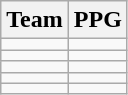<table class=wikitable>
<tr>
<th>Team</th>
<th>PPG</th>
</tr>
<tr>
<td></td>
<td></td>
</tr>
<tr>
<td></td>
<td></td>
</tr>
<tr>
<td></td>
<td></td>
</tr>
<tr>
<td></td>
<td></td>
</tr>
<tr>
<td></td>
<td></td>
</tr>
</table>
